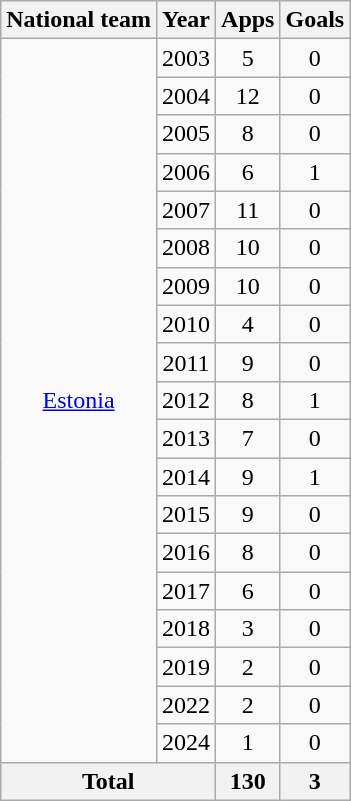<table class=wikitable style="text-align: center">
<tr>
<th>National team</th>
<th>Year</th>
<th>Apps</th>
<th>Goals</th>
</tr>
<tr>
<td rowspan="19"><a href='#'>Estonia</a></td>
<td>2003</td>
<td>5</td>
<td>0</td>
</tr>
<tr>
<td>2004</td>
<td>12</td>
<td>0</td>
</tr>
<tr>
<td>2005</td>
<td>8</td>
<td>0</td>
</tr>
<tr>
<td>2006</td>
<td>6</td>
<td>1</td>
</tr>
<tr>
<td>2007</td>
<td>11</td>
<td>0</td>
</tr>
<tr>
<td>2008</td>
<td>10</td>
<td>0</td>
</tr>
<tr>
<td>2009</td>
<td>10</td>
<td>0</td>
</tr>
<tr>
<td>2010</td>
<td>4</td>
<td>0</td>
</tr>
<tr>
<td>2011</td>
<td>9</td>
<td>0</td>
</tr>
<tr>
<td>2012</td>
<td>8</td>
<td>1</td>
</tr>
<tr>
<td>2013</td>
<td>7</td>
<td>0</td>
</tr>
<tr>
<td>2014</td>
<td>9</td>
<td>1</td>
</tr>
<tr>
<td>2015</td>
<td>9</td>
<td>0</td>
</tr>
<tr>
<td>2016</td>
<td>8</td>
<td>0</td>
</tr>
<tr>
<td>2017</td>
<td>6</td>
<td>0</td>
</tr>
<tr>
<td>2018</td>
<td>3</td>
<td>0</td>
</tr>
<tr>
<td>2019</td>
<td>2</td>
<td>0</td>
</tr>
<tr>
<td>2022</td>
<td>2</td>
<td>0</td>
</tr>
<tr>
<td>2024</td>
<td>1</td>
<td>0</td>
</tr>
<tr>
<th colspan=2>Total</th>
<th>130</th>
<th>3</th>
</tr>
</table>
